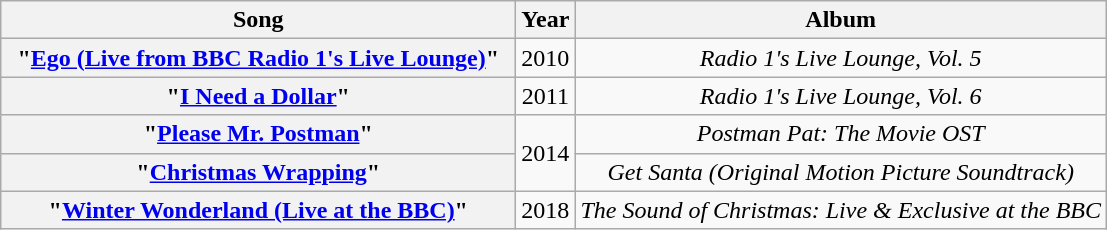<table class="wikitable plainrowheaders" style="text-align:center;">
<tr>
<th scope="colw" style="width:21em;">Song</th>
<th scope="col">Year</th>
<th scope="col">Album</th>
</tr>
<tr>
<th scope="row">"<a href='#'>Ego (Live from BBC Radio 1's Live Lounge)</a>"</th>
<td>2010</td>
<td><em>Radio 1's Live Lounge, Vol. 5</em></td>
</tr>
<tr>
<th scope="row">"<a href='#'>I Need a Dollar</a>"</th>
<td>2011</td>
<td><em>Radio 1's Live Lounge, Vol. 6</em></td>
</tr>
<tr>
<th scope="row">"<a href='#'>Please Mr. Postman</a>"</th>
<td rowspan="2">2014</td>
<td><em>Postman Pat: The Movie OST</em></td>
</tr>
<tr>
<th scope="row">"<a href='#'>Christmas Wrapping</a>"</th>
<td><em>Get Santa (Original Motion Picture Soundtrack)</em></td>
</tr>
<tr>
<th scope="row">"<a href='#'>Winter Wonderland (Live at the BBC)</a>"</th>
<td>2018</td>
<td><em>The Sound of Christmas: Live & Exclusive at the BBC</em></td>
</tr>
</table>
